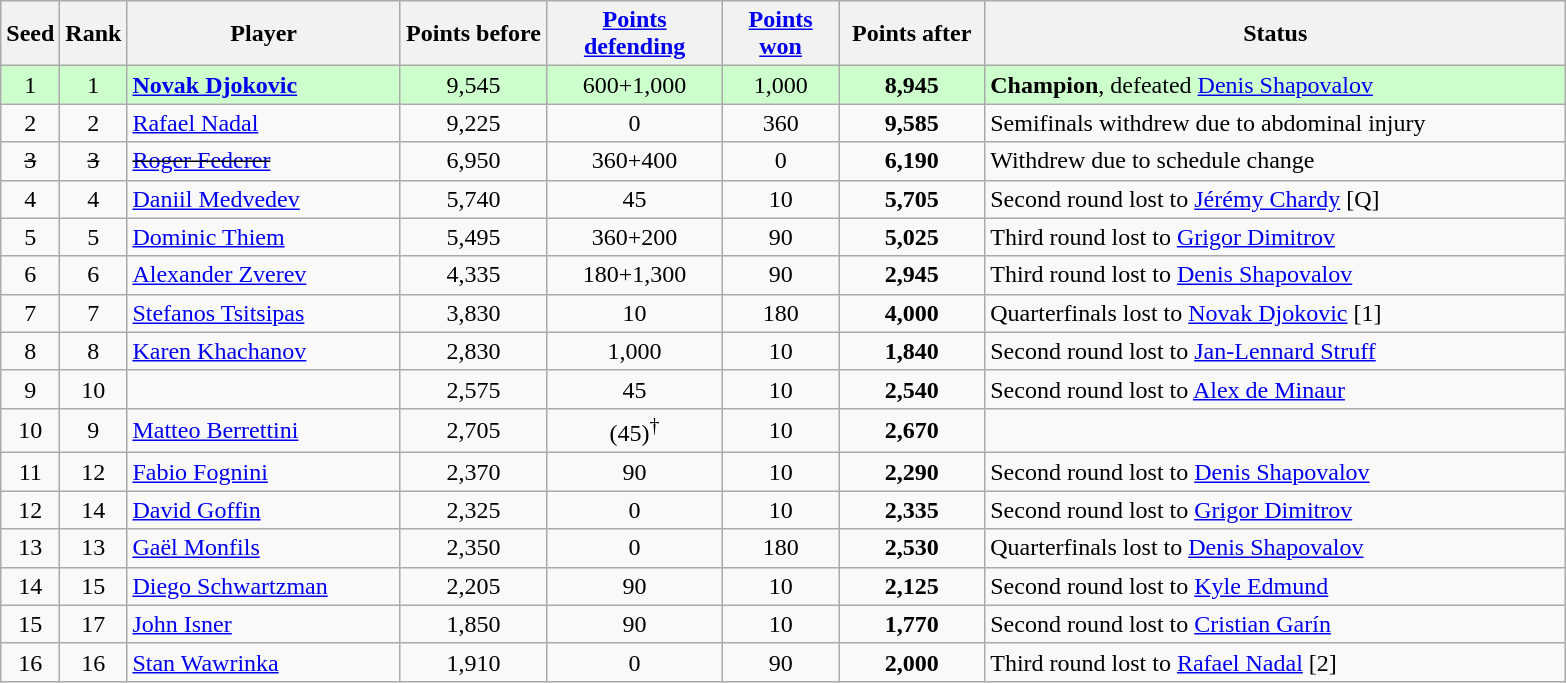<table class="wikitable sortable">
<tr>
<th style="width:30px;">Seed</th>
<th style="width:30px;">Rank</th>
<th style="width:175px;">Player</th>
<th style="width:90px;">Points before</th>
<th style="width:110px;"><a href='#'>Points defending</a></th>
<th style="width:70px;"><a href='#'>Points won</a></th>
<th style="width:90px;">Points after</th>
<th style="width:380px;">Status</th>
</tr>
<tr style="background:#cfc;">
<td style="text-align:center;">1</td>
<td style="text-align:center;">1</td>
<td> <strong><a href='#'>Novak Djokovic</a></strong></td>
<td style="text-align:center;">9,545</td>
<td style="text-align:center;">600+1,000</td>
<td style="text-align:center;">1,000</td>
<td style="text-align:center;"><strong>8,945</strong></td>
<td><strong>Champion</strong>, defeated  <a href='#'>Denis Shapovalov</a></td>
</tr>
<tr>
<td style="text-align:center;">2</td>
<td style="text-align:center;">2</td>
<td> <a href='#'>Rafael Nadal</a></td>
<td style="text-align:center;">9,225</td>
<td style="text-align:center;">0</td>
<td style="text-align:center;">360</td>
<td style="text-align:center;"><strong>9,585</strong></td>
<td>Semifinals withdrew due to abdominal injury</td>
</tr>
<tr>
<td style="text-align:center;"><s>3</s></td>
<td style="text-align:center;"><s>3</s></td>
<td> <s><a href='#'>Roger Federer</a></s></td>
<td style="text-align:center;">6,950</td>
<td style="text-align:center;">360+400</td>
<td style="text-align:center;">0</td>
<td style="text-align:center;"><strong>6,190</strong></td>
<td>Withdrew due to schedule change</td>
</tr>
<tr>
<td style="text-align:center;">4</td>
<td style="text-align:center;">4</td>
<td> <a href='#'>Daniil Medvedev</a></td>
<td style="text-align:center;">5,740</td>
<td style="text-align:center;">45</td>
<td style="text-align:center;">10</td>
<td style="text-align:center;"><strong>5,705</strong></td>
<td>Second round lost to  <a href='#'>Jérémy Chardy</a> [Q]</td>
</tr>
<tr>
<td style="text-align:center;">5</td>
<td style="text-align:center;">5</td>
<td> <a href='#'>Dominic Thiem</a></td>
<td style="text-align:center;">5,495</td>
<td style="text-align:center;">360+200</td>
<td style="text-align:center;">90</td>
<td style="text-align:center;"><strong>5,025</strong></td>
<td>Third round lost to  <a href='#'>Grigor Dimitrov</a></td>
</tr>
<tr>
<td style="text-align:center;">6</td>
<td style="text-align:center;">6</td>
<td> <a href='#'>Alexander Zverev</a></td>
<td style="text-align:center;">4,335</td>
<td style="text-align:center;">180+1,300</td>
<td style="text-align:center;">90</td>
<td style="text-align:center;"><strong>2,945</strong></td>
<td>Third round lost to  <a href='#'>Denis Shapovalov</a></td>
</tr>
<tr>
<td style="text-align:center;">7</td>
<td style="text-align:center;">7</td>
<td> <a href='#'>Stefanos Tsitsipas</a></td>
<td style="text-align:center;">3,830</td>
<td style="text-align:center;">10</td>
<td style="text-align:center;">180</td>
<td style="text-align:center;"><strong>4,000</strong></td>
<td>Quarterfinals lost to  <a href='#'>Novak Djokovic</a> [1]</td>
</tr>
<tr>
<td style="text-align:center;">8</td>
<td style="text-align:center;">8</td>
<td> <a href='#'>Karen Khachanov</a></td>
<td style="text-align:center;">2,830</td>
<td style="text-align:center;">1,000</td>
<td style="text-align:center;">10</td>
<td style="text-align:center;"><strong>1,840</strong></td>
<td>Second round lost to  <a href='#'>Jan-Lennard Struff</a></td>
</tr>
<tr>
<td style="text-align:center;">9</td>
<td style="text-align:center;">10</td>
<td></td>
<td style="text-align:center;">2,575</td>
<td style="text-align:center;">45</td>
<td style="text-align:center;">10</td>
<td style="text-align:center;"><strong>2,540</strong></td>
<td>Second round lost to  <a href='#'>Alex de Minaur</a></td>
</tr>
<tr>
<td style="text-align:center;">10</td>
<td style="text-align:center;">9</td>
<td> <a href='#'>Matteo Berrettini</a></td>
<td style="text-align:center;">2,705</td>
<td style="text-align:center;">(45)<sup>†</sup></td>
<td style="text-align:center;">10</td>
<td style="text-align:center;"><strong>2,670</strong></td>
<td></td>
</tr>
<tr>
<td style="text-align:center;">11</td>
<td style="text-align:center;">12</td>
<td> <a href='#'>Fabio Fognini</a></td>
<td style="text-align:center;">2,370</td>
<td style="text-align:center;">90</td>
<td style="text-align:center;">10</td>
<td style="text-align:center;"><strong>2,290</strong></td>
<td>Second round lost to  <a href='#'>Denis Shapovalov</a></td>
</tr>
<tr>
<td style="text-align:center;">12</td>
<td style="text-align:center;">14</td>
<td> <a href='#'>David Goffin</a></td>
<td style="text-align:center;">2,325</td>
<td style="text-align:center;">0</td>
<td style="text-align:center;">10</td>
<td style="text-align:center;"><strong>2,335</strong></td>
<td>Second round lost to  <a href='#'>Grigor Dimitrov</a></td>
</tr>
<tr>
<td style="text-align:center;">13</td>
<td style="text-align:center;">13</td>
<td> <a href='#'>Gaël Monfils</a></td>
<td style="text-align:center;">2,350</td>
<td style="text-align:center;">0</td>
<td style="text-align:center;">180</td>
<td style="text-align:center;"><strong>2,530</strong></td>
<td>Quarterfinals lost to  <a href='#'>Denis Shapovalov</a></td>
</tr>
<tr>
<td style="text-align:center;">14</td>
<td style="text-align:center;">15</td>
<td> <a href='#'>Diego Schwartzman</a></td>
<td style="text-align:center;">2,205</td>
<td style="text-align:center;">90</td>
<td style="text-align:center;">10</td>
<td style="text-align:center;"><strong>2,125</strong></td>
<td>Second round lost to  <a href='#'>Kyle Edmund</a></td>
</tr>
<tr>
<td style="text-align:center;">15</td>
<td style="text-align:center;">17</td>
<td> <a href='#'>John Isner</a></td>
<td style="text-align:center;">1,850</td>
<td style="text-align:center;">90</td>
<td style="text-align:center;">10</td>
<td style="text-align:center;"><strong>1,770</strong></td>
<td>Second round lost to  <a href='#'>Cristian Garín</a></td>
</tr>
<tr>
<td style="text-align:center;">16</td>
<td style="text-align:center;">16</td>
<td> <a href='#'>Stan Wawrinka</a></td>
<td style="text-align:center;">1,910</td>
<td style="text-align:center;">0</td>
<td style="text-align:center;">90</td>
<td style="text-align:center;"><strong>2,000</strong></td>
<td>Third round lost to  <a href='#'>Rafael Nadal</a> [2]</td>
</tr>
</table>
